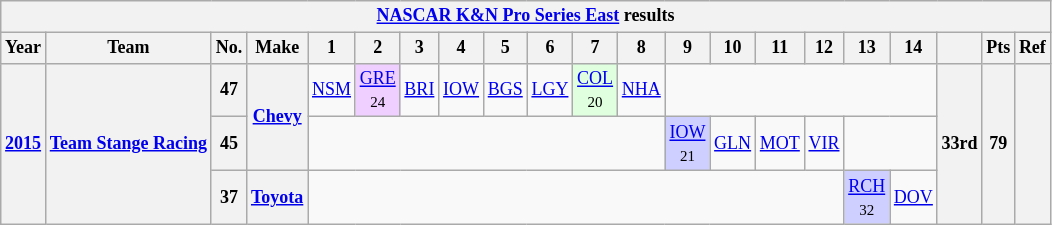<table class="wikitable" style="text-align:center; font-size:75%">
<tr>
<th colspan=45><a href='#'>NASCAR K&N Pro Series East</a> results</th>
</tr>
<tr>
<th>Year</th>
<th>Team</th>
<th>No.</th>
<th>Make</th>
<th>1</th>
<th>2</th>
<th>3</th>
<th>4</th>
<th>5</th>
<th>6</th>
<th>7</th>
<th>8</th>
<th>9</th>
<th>10</th>
<th>11</th>
<th>12</th>
<th>13</th>
<th>14</th>
<th></th>
<th>Pts</th>
<th>Ref</th>
</tr>
<tr>
<th rowspan=3><a href='#'>2015</a></th>
<th rowspan=3><a href='#'>Team Stange Racing</a></th>
<th>47</th>
<th rowspan=2><a href='#'>Chevy</a></th>
<td><a href='#'>NSM</a></td>
<td style="background:#EFCFFF;"><a href='#'>GRE</a><br><small>24</small></td>
<td><a href='#'>BRI</a></td>
<td><a href='#'>IOW</a></td>
<td><a href='#'>BGS</a></td>
<td><a href='#'>LGY</a></td>
<td style="background:#DFFFDF;"><a href='#'>COL</a><br><small>20</small></td>
<td><a href='#'>NHA</a></td>
<td colspan=6></td>
<th rowspan=3>33rd</th>
<th rowspan=3>79</th>
<th rowspan=3></th>
</tr>
<tr>
<th>45</th>
<td colspan=8></td>
<td style="background:#CFCFFF;"><a href='#'>IOW</a><br><small>21</small></td>
<td><a href='#'>GLN</a></td>
<td><a href='#'>MOT</a></td>
<td><a href='#'>VIR</a></td>
<td colspan=2></td>
</tr>
<tr>
<th>37</th>
<th><a href='#'>Toyota</a></th>
<td colspan=12></td>
<td style="background:#CFCFFF;"><a href='#'>RCH</a><br><small>32</small></td>
<td><a href='#'>DOV</a></td>
</tr>
</table>
